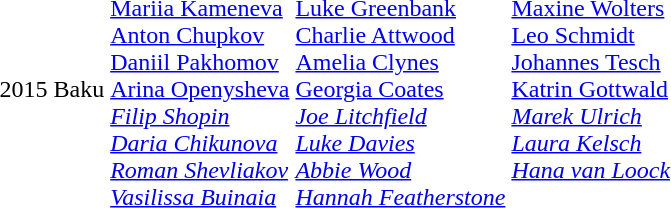<table>
<tr>
<td>2015 Baku<br></td>
<td valign=top><br><a href='#'>Mariia Kameneva</a> <br><a href='#'>Anton Chupkov</a> <br><a href='#'>Daniil Pakhomov</a> <br><a href='#'>Arina Openysheva</a> <br><em><a href='#'>Filip Shopin</a><br><a href='#'>Daria Chikunova</a><br><a href='#'>Roman Shevliakov</a><br><a href='#'>Vasilissa Buinaia</a></em></td>
<td valign=top><br><a href='#'>Luke Greenbank</a> <br><a href='#'>Charlie Attwood</a> <br><a href='#'>Amelia Clynes</a> <br><a href='#'>Georgia Coates</a> <br><em><a href='#'>Joe Litchfield</a><br><a href='#'>Luke Davies</a><br><a href='#'>Abbie Wood</a><br><a href='#'>Hannah Featherstone</a></em></td>
<td valign=top><br><a href='#'>Maxine Wolters</a> <br><a href='#'>Leo Schmidt</a> <br><a href='#'>Johannes Tesch</a> <br><a href='#'>Katrin Gottwald</a> <br><em><a href='#'>Marek Ulrich</a><br><a href='#'>Laura Kelsch</a><br><a href='#'>Hana van Loock</a></em></td>
</tr>
</table>
